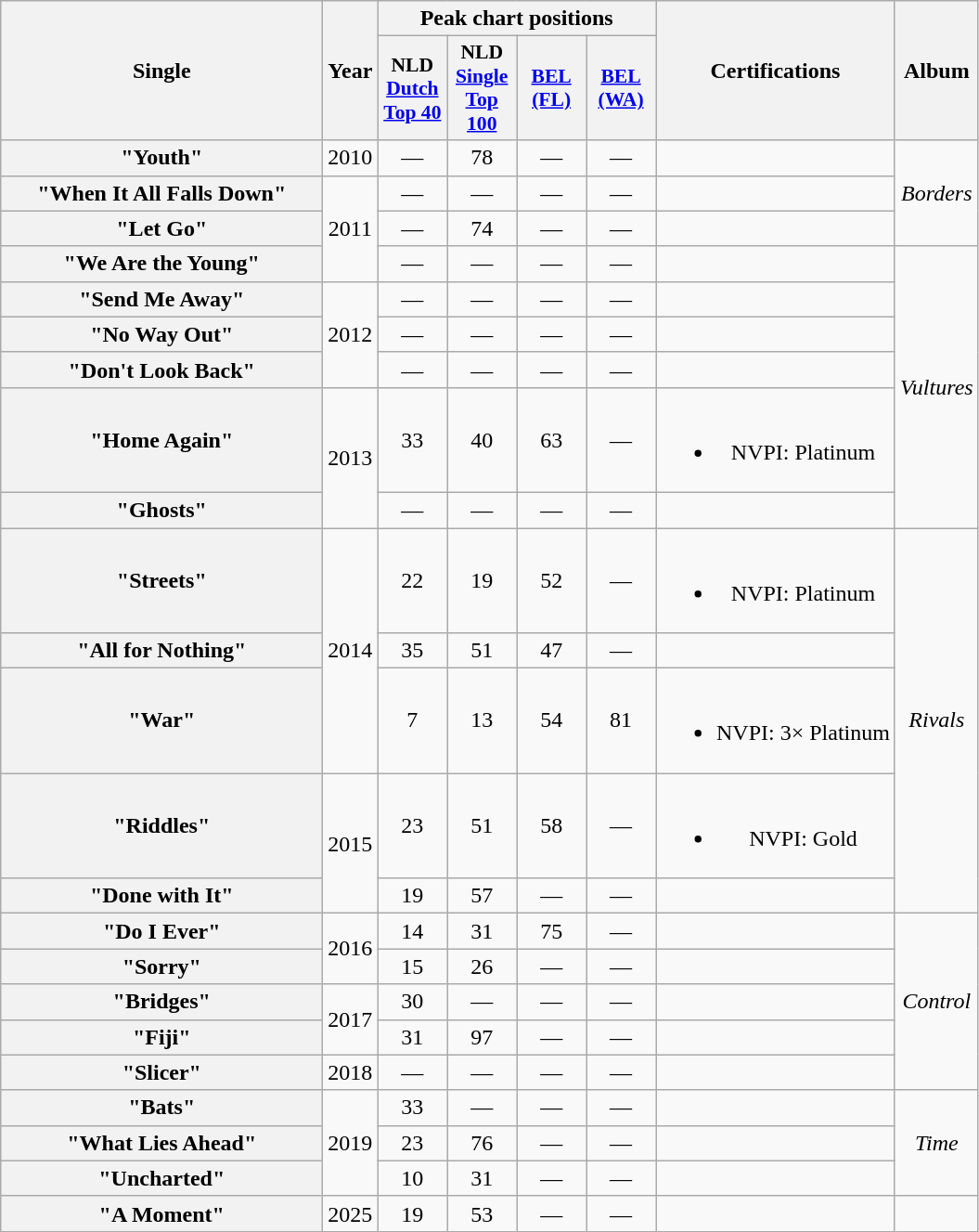<table class="wikitable plainrowheaders" style="text-align:center;" border="1">
<tr>
<th scope="colw" rowspan="2" style="width:14em;">Single</th>
<th scope="col" rowspan="2">Year</th>
<th colspan="4" scope="col">Peak chart positions</th>
<th rowspan="2">Certifications</th>
<th rowspan="2" scope="col">Album</th>
</tr>
<tr>
<th scope="col" style="width:3em;font-size:90%;">NLD<br><a href='#'>Dutch<br>Top 40</a><br></th>
<th scope="col" style="width:3em;font-size:90%;">NLD <a href='#'>Single<br>Top 100</a><br></th>
<th scope="col" style="width:3em;font-size:90%;"><a href='#'>BEL<br>(FL)</a><br></th>
<th scope="col" style="width:3em;font-size:90%;"><a href='#'>BEL<br>(WA)</a><br></th>
</tr>
<tr>
<th scope="row">"Youth"</th>
<td>2010</td>
<td>—</td>
<td>78</td>
<td>—</td>
<td>—</td>
<td></td>
<td rowspan="3"><em>Borders</em></td>
</tr>
<tr>
<th scope="row">"When It All Falls Down"</th>
<td rowspan="3">2011</td>
<td>—</td>
<td>—</td>
<td>—</td>
<td>—</td>
<td></td>
</tr>
<tr>
<th scope="row">"Let Go"</th>
<td>—</td>
<td>74</td>
<td>—</td>
<td>—</td>
<td></td>
</tr>
<tr>
<th scope="row">"We Are the Young"</th>
<td>—</td>
<td>—</td>
<td>—</td>
<td>—</td>
<td></td>
<td rowspan="6"><em>Vultures</em></td>
</tr>
<tr>
<th scope="row">"Send Me Away"</th>
<td rowspan="3">2012</td>
<td>—</td>
<td>—</td>
<td>—</td>
<td>—</td>
<td></td>
</tr>
<tr>
<th scope="row">"No Way Out"</th>
<td>—</td>
<td>—</td>
<td>—</td>
<td>—</td>
<td></td>
</tr>
<tr>
<th scope="row">"Don't Look Back"</th>
<td>—</td>
<td>—</td>
<td>—</td>
<td>—</td>
<td></td>
</tr>
<tr>
<th scope="row">"Home Again"</th>
<td rowspan="2">2013</td>
<td>33</td>
<td>40</td>
<td>63</td>
<td>—</td>
<td><br><ul><li>NVPI: Platinum</li></ul></td>
</tr>
<tr>
<th scope="row">"Ghosts"</th>
<td>—</td>
<td>—</td>
<td>—</td>
<td>—</td>
<td></td>
</tr>
<tr>
<th scope="row">"Streets"</th>
<td rowspan="3">2014</td>
<td>22</td>
<td>19</td>
<td>52</td>
<td>—</td>
<td><br><ul><li>NVPI: Platinum</li></ul></td>
<td rowspan="5"><em>Rivals</em></td>
</tr>
<tr>
<th scope="row">"All for Nothing"</th>
<td>35</td>
<td>51</td>
<td>47</td>
<td>—</td>
<td></td>
</tr>
<tr>
<th scope="row">"War"</th>
<td>7</td>
<td>13</td>
<td>54</td>
<td>81</td>
<td><br><ul><li>NVPI: 3× Platinum</li></ul></td>
</tr>
<tr>
<th scope="row">"Riddles"</th>
<td rowspan=2>2015</td>
<td>23</td>
<td>51</td>
<td>58</td>
<td>—</td>
<td><br><ul><li>NVPI: Gold</li></ul></td>
</tr>
<tr>
<th scope="row">"Done with It"</th>
<td>19</td>
<td>57</td>
<td>—</td>
<td>—</td>
<td></td>
</tr>
<tr>
<th scope="row">"Do I Ever"</th>
<td rowspan=2>2016</td>
<td>14</td>
<td>31</td>
<td>75</td>
<td>—</td>
<td></td>
<td rowspan="5"><em>Control</em></td>
</tr>
<tr>
<th scope="row">"Sorry"</th>
<td>15</td>
<td>26</td>
<td>—</td>
<td>—</td>
<td></td>
</tr>
<tr>
<th scope="row">"Bridges"</th>
<td rowspan="2">2017</td>
<td>30</td>
<td>—</td>
<td>—</td>
<td>—</td>
<td></td>
</tr>
<tr>
<th scope="row">"Fiji"</th>
<td>31</td>
<td>97</td>
<td>—</td>
<td>—</td>
<td></td>
</tr>
<tr>
<th scope="row">"Slicer"</th>
<td>2018</td>
<td>—</td>
<td>—</td>
<td>—</td>
<td>—</td>
<td></td>
</tr>
<tr>
<th scope="row">"Bats"</th>
<td rowspan="3">2019</td>
<td>33</td>
<td>—</td>
<td>—</td>
<td>—</td>
<td></td>
<td rowspan="3"><em>Time</em></td>
</tr>
<tr>
<th scope="row">"What Lies Ahead"</th>
<td>23</td>
<td>76</td>
<td>—</td>
<td>—</td>
<td></td>
</tr>
<tr>
<th scope="row">"Uncharted"</th>
<td>10</td>
<td>31</td>
<td>—</td>
<td>—</td>
<td></td>
</tr>
<tr>
<th scope="row">"A Moment"</th>
<td>2025</td>
<td>19</td>
<td>53</td>
<td>—</td>
<td>—</td>
<td></td>
<td></td>
</tr>
</table>
